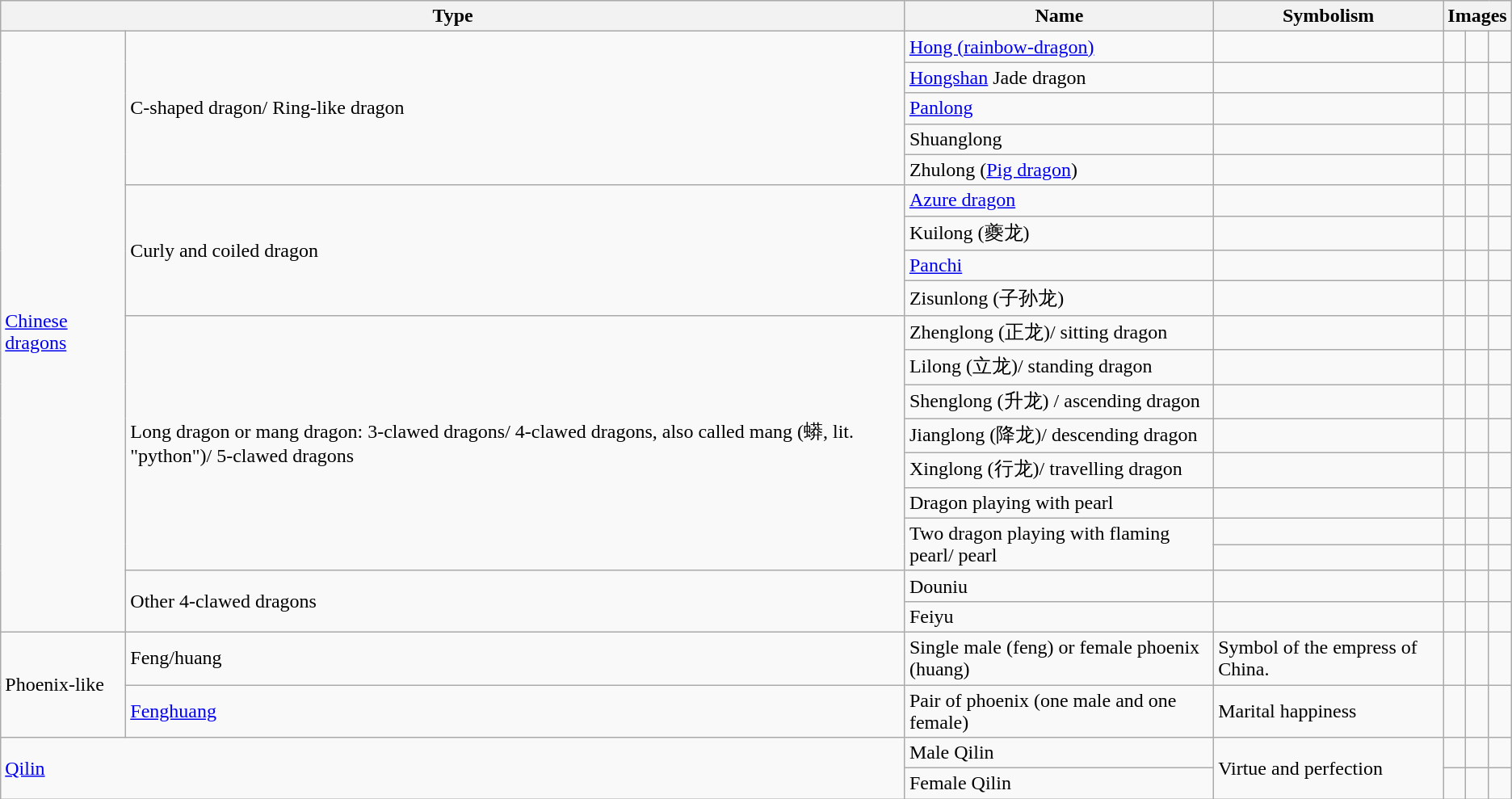<table class="wikitable sortable mw-collapsible">
<tr>
<th colspan="2">Type</th>
<th>Name</th>
<th>Symbolism</th>
<th colspan="3">Images</th>
</tr>
<tr>
<td rowspan="19"><a href='#'>Chinese dragons</a></td>
<td rowspan="5">C-shaped dragon/ Ring-like dragon</td>
<td><a href='#'>Hong (rainbow-dragon)</a></td>
<td></td>
<td></td>
<td></td>
<td></td>
</tr>
<tr>
<td><a href='#'>Hongshan</a> Jade dragon</td>
<td></td>
<td></td>
<td></td>
<td></td>
</tr>
<tr>
<td><a href='#'>Panlong</a></td>
<td></td>
<td></td>
<td></td>
<td></td>
</tr>
<tr>
<td>Shuanglong</td>
<td></td>
<td></td>
<td></td>
<td></td>
</tr>
<tr>
<td>Zhulong (<a href='#'>Pig dragon</a>)</td>
<td></td>
<td></td>
<td></td>
<td></td>
</tr>
<tr>
<td rowspan="4">Curly and coiled dragon</td>
<td><a href='#'>Azure dragon</a></td>
<td></td>
<td></td>
<td></td>
<td></td>
</tr>
<tr>
<td>Kuilong (夔龙)</td>
<td></td>
<td></td>
<td></td>
<td></td>
</tr>
<tr>
<td><a href='#'>Panchi</a></td>
<td></td>
<td></td>
<td></td>
<td></td>
</tr>
<tr>
<td>Zisunlong (子孙龙)</td>
<td></td>
<td></td>
<td></td>
<td></td>
</tr>
<tr>
<td rowspan="8">Long dragon or mang dragon:  3-clawed dragons/ 4-clawed dragons, also called mang (蟒, lit. "python")/ 5-clawed dragons</td>
<td>Zhenglong (正龙)/ sitting dragon</td>
<td></td>
<td></td>
<td></td>
<td></td>
</tr>
<tr>
<td>Lilong (立龙)/ standing dragon</td>
<td></td>
<td></td>
<td></td>
<td></td>
</tr>
<tr>
<td>Shenglong (升龙) / ascending dragon</td>
<td></td>
<td></td>
<td></td>
<td></td>
</tr>
<tr>
<td>Jianglong (降龙)/ descending dragon</td>
<td></td>
<td></td>
<td></td>
<td></td>
</tr>
<tr>
<td>Xinglong (行龙)/ travelling dragon</td>
<td></td>
<td></td>
<td></td>
<td></td>
</tr>
<tr>
<td>Dragon playing with pearl</td>
<td></td>
<td></td>
<td></td>
<td></td>
</tr>
<tr>
<td rowspan="2">Two dragon playing with flaming pearl/ pearl</td>
<td></td>
<td></td>
<td></td>
<td></td>
</tr>
<tr>
<td></td>
<td></td>
<td></td>
<td></td>
</tr>
<tr>
<td rowspan="2">Other 4-clawed dragons</td>
<td>Douniu</td>
<td></td>
<td></td>
<td></td>
<td></td>
</tr>
<tr>
<td>Feiyu</td>
<td></td>
<td></td>
<td></td>
<td></td>
</tr>
<tr>
<td rowspan="2">Phoenix-like</td>
<td>Feng/huang</td>
<td>Single male (feng) or female phoenix (huang)</td>
<td>Symbol of the empress of China.</td>
<td></td>
<td></td>
<td></td>
</tr>
<tr>
<td><a href='#'>Fenghuang</a></td>
<td>Pair of phoenix (one male and one female)</td>
<td>Marital happiness</td>
<td></td>
<td></td>
<td></td>
</tr>
<tr>
<td colspan="2" rowspan="2"><a href='#'>Qilin</a></td>
<td>Male Qilin</td>
<td rowspan="2">Virtue and perfection</td>
<td></td>
<td></td>
<td></td>
</tr>
<tr>
<td>Female Qilin</td>
<td></td>
<td></td>
<td></td>
</tr>
</table>
